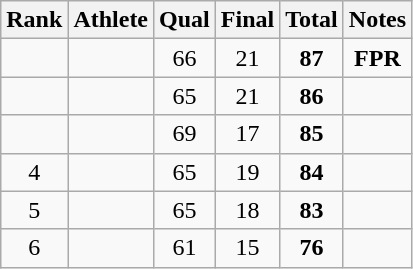<table class="wikitable sortable" style="text-align:center">
<tr>
<th>Rank</th>
<th>Athlete</th>
<th>Qual</th>
<th>Final</th>
<th>Total</th>
<th class="unsortable">Notes</th>
</tr>
<tr>
<td></td>
<td align="left"></td>
<td>66</td>
<td>21</td>
<td><strong>87</strong></td>
<td><strong>FPR</strong></td>
</tr>
<tr>
<td></td>
<td align="left"></td>
<td>65</td>
<td>21</td>
<td><strong>86</strong></td>
<td></td>
</tr>
<tr>
<td></td>
<td align="left"></td>
<td>69</td>
<td>17</td>
<td><strong>85</strong></td>
<td></td>
</tr>
<tr>
<td>4</td>
<td align="left"></td>
<td>65</td>
<td>19</td>
<td><strong>84</strong></td>
<td></td>
</tr>
<tr>
<td>5</td>
<td align="left"></td>
<td>65</td>
<td>18</td>
<td><strong>83</strong></td>
<td></td>
</tr>
<tr>
<td>6</td>
<td align="left"></td>
<td>61</td>
<td>15</td>
<td><strong>76</strong></td>
<td></td>
</tr>
</table>
